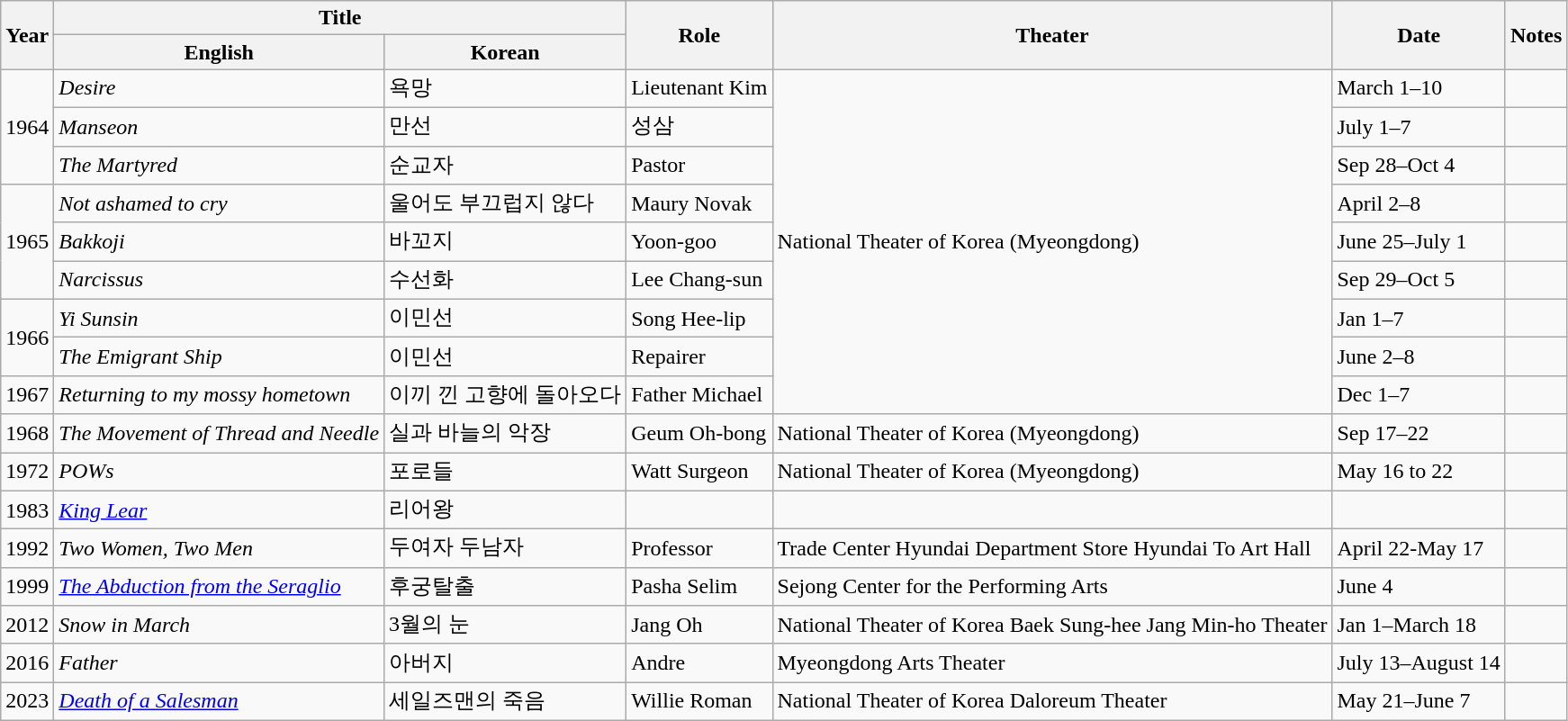<table class="wikitable sortable plainrowheaders">
<tr>
<th rowspan="2" scope="col">Year</th>
<th colspan="2" scope="col">Title</th>
<th rowspan="2" scope="col">Role</th>
<th rowspan="2" scope="col">Theater</th>
<th rowspan="2" scope="col">Date</th>
<th rowspan="2" scope="col">Notes</th>
</tr>
<tr>
<th>English</th>
<th>Korean</th>
</tr>
<tr>
<td rowspan="3">1964</td>
<td><em>Desire</em></td>
<td>욕망</td>
<td>Lieutenant Kim</td>
<td rowspan="9">National Theater of Korea (Myeongdong)</td>
<td>March 1–10</td>
<td></td>
</tr>
<tr>
<td><em>Manseon</em></td>
<td>만선</td>
<td>성삼</td>
<td>July 1–7</td>
<td></td>
</tr>
<tr>
<td><em>The Martyred</em></td>
<td>순교자</td>
<td>Pastor</td>
<td>Sep 28–Oct 4</td>
<td></td>
</tr>
<tr>
<td rowspan="3">1965</td>
<td><em>Not ashamed to cry</em></td>
<td>울어도 부끄럽지 않다</td>
<td>Maury Novak</td>
<td>April 2–8</td>
<td></td>
</tr>
<tr>
<td><em>Bakkoji</em></td>
<td>바꼬지</td>
<td>Yoon-goo</td>
<td>June 25–July 1</td>
<td></td>
</tr>
<tr>
<td><em>Narcissus</em></td>
<td>수선화</td>
<td>Lee Chang-sun</td>
<td>Sep 29–Oct 5</td>
<td></td>
</tr>
<tr>
<td rowspan="2">1966</td>
<td><em>Yi Sunsin</em></td>
<td>이민선</td>
<td>Song Hee-lip</td>
<td>Jan 1–7</td>
<td></td>
</tr>
<tr>
<td><em>The Emigrant Ship</em></td>
<td>이민선</td>
<td>Repairer</td>
<td>June 2–8</td>
<td></td>
</tr>
<tr>
<td>1967</td>
<td><em>Returning to my mossy hometown</em></td>
<td>이끼 낀 고향에 돌아오다</td>
<td>Father Michael</td>
<td>Dec 1–7</td>
<td></td>
</tr>
<tr>
<td>1968</td>
<td><em>The Movement of Thread and Needle</em></td>
<td>실과 바늘의 악장</td>
<td>Geum Oh-bong</td>
<td>National Theater of Korea (Myeongdong)</td>
<td>Sep 17–22</td>
<td></td>
</tr>
<tr>
<td>1972</td>
<td><em>POWs</em></td>
<td>포로들</td>
<td>Watt Surgeon</td>
<td>National Theater of Korea (Myeongdong)</td>
<td>May 16 to 22</td>
<td></td>
</tr>
<tr>
<td>1983</td>
<td><em><a href='#'>King Lear</a></em></td>
<td>리어왕</td>
<td></td>
<td></td>
<td></td>
<td></td>
</tr>
<tr>
<td>1992</td>
<td><em>Two Women, Two Men</em></td>
<td>두여자 두남자</td>
<td>Professor</td>
<td>Trade Center Hyundai Department Store Hyundai To Art Hall</td>
<td>April 22-May 17</td>
<td></td>
</tr>
<tr>
<td>1999</td>
<td><em><a href='#'>The Abduction from the Seraglio</a></em></td>
<td>후궁탈출</td>
<td>Pasha Selim</td>
<td>Sejong Center for the Performing Arts</td>
<td>June 4</td>
<td></td>
</tr>
<tr>
<td>2012</td>
<td><em>Snow in March</em></td>
<td>3월의 눈</td>
<td>Jang Oh</td>
<td>National Theater of Korea Baek Sung-hee Jang Min-ho Theater</td>
<td>Jan 1–March 18</td>
<td></td>
</tr>
<tr>
<td>2016</td>
<td><em>Father</em></td>
<td>아버지</td>
<td>Andre</td>
<td>Myeongdong Arts Theater</td>
<td>July 13–August 14</td>
<td></td>
</tr>
<tr>
<td>2023</td>
<td><em><a href='#'>Death of a Salesman</a></em></td>
<td>세일즈맨의 죽음</td>
<td>Willie Roman</td>
<td>National Theater of Korea Daloreum Theater</td>
<td>May 21–June 7</td>
<td></td>
</tr>
</table>
